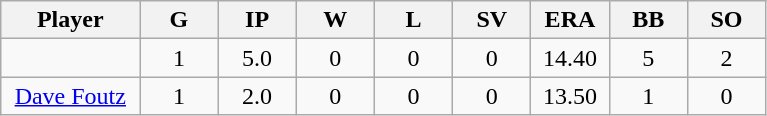<table class="wikitable sortable">
<tr>
<th bgcolor="#DDDDFF" width="16%">Player</th>
<th bgcolor="#DDDDFF" width="9%">G</th>
<th bgcolor="#DDDDFF" width="9%">IP</th>
<th bgcolor="#DDDDFF" width="9%">W</th>
<th bgcolor="#DDDDFF" width="9%">L</th>
<th bgcolor="#DDDDFF" width="9%">SV</th>
<th bgcolor="#DDDDFF" width="9%">ERA</th>
<th bgcolor="#DDDDFF" width="9%">BB</th>
<th bgcolor="#DDDDFF" width="9%">SO</th>
</tr>
<tr align="center">
<td></td>
<td>1</td>
<td>5.0</td>
<td>0</td>
<td>0</td>
<td>0</td>
<td>14.40</td>
<td>5</td>
<td>2</td>
</tr>
<tr align=center>
<td><a href='#'>Dave Foutz</a></td>
<td>1</td>
<td>2.0</td>
<td>0</td>
<td>0</td>
<td>0</td>
<td>13.50</td>
<td>1</td>
<td>0</td>
</tr>
</table>
